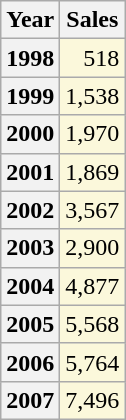<table class="wikitable" style="text-align: right; display:inline-table">
<tr>
<th>Year</th>
<th>Sales</th>
</tr>
<tr>
<th>1998</th>
<td style="background:#fbf8db; align:right;">518</td>
</tr>
<tr>
<th>1999</th>
<td style="background:#fbf8db; align:right;">1,538</td>
</tr>
<tr>
<th>2000</th>
<td style="background:#fbf8db; align:right;">1,970</td>
</tr>
<tr>
<th>2001</th>
<td style="background:#fbf8db; align:right;">1,869</td>
</tr>
<tr>
<th>2002</th>
<td style="background:#fbf8db; align:right;">3,567</td>
</tr>
<tr>
<th>2003</th>
<td style="background:#fbf8db; align:right;">2,900</td>
</tr>
<tr>
<th>2004</th>
<td style="background:#fbf8db; align:right;">4,877</td>
</tr>
<tr>
<th>2005</th>
<td style="background:#fbf8db; align:right;">5,568</td>
</tr>
<tr>
<th>2006</th>
<td style="background:#fbf8db; align:right;">5,764</td>
</tr>
<tr>
<th>2007</th>
<td style="background:#fbf8db; align:right;">7,496</td>
</tr>
</table>
